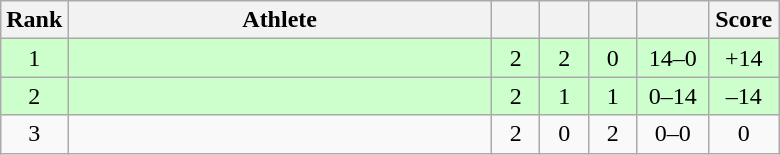<table class="wikitable" style="text-align: center;">
<tr>
<th width=25>Rank</th>
<th width=275>Athlete</th>
<th width=25></th>
<th width=25></th>
<th width=25></th>
<th width=40></th>
<th width=40>Score</th>
</tr>
<tr bgcolor=ccffcc>
<td>1</td>
<td align=left></td>
<td>2</td>
<td>2</td>
<td>0</td>
<td>14–0</td>
<td>+14</td>
</tr>
<tr bgcolor=ccffcc>
<td>2</td>
<td align=left></td>
<td>2</td>
<td>1</td>
<td>1</td>
<td>0–14</td>
<td>–14</td>
</tr>
<tr>
<td>3</td>
<td align=left></td>
<td>2</td>
<td>0</td>
<td>2</td>
<td>0–0</td>
<td>0</td>
</tr>
</table>
